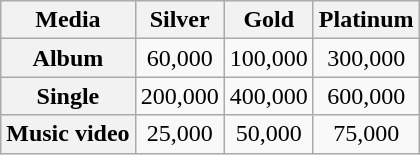<table class="wikitable">
<tr>
<th>Media</th>
<th>Silver</th>
<th>Gold</th>
<th>Platinum</th>
</tr>
<tr>
<th scope="row" style="text-align:center;">Album</th>
<td style="text-align:center;">60,000</td>
<td style="text-align:center;">100,000</td>
<td style="text-align:center;">300,000</td>
</tr>
<tr>
<th scope="row" style="text-align:center;">Single</th>
<td style="text-align:center;">200,000</td>
<td style="text-align:center;">400,000</td>
<td style="text-align:center;">600,000</td>
</tr>
<tr>
<th scope="row" style="text-align:center;">Music video</th>
<td style="text-align:center;">25,000</td>
<td style="text-align:center;">50,000</td>
<td style="text-align:center;">75,000</td>
</tr>
</table>
